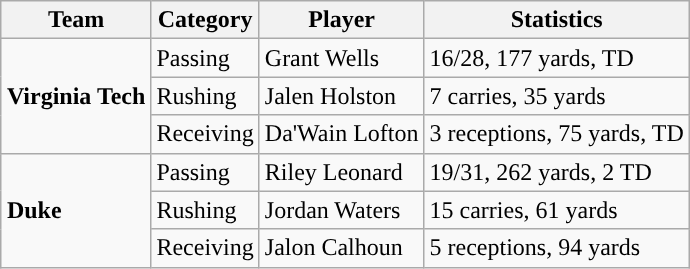<table class="wikitable" style="float: right;">
<tr>
<th>Team</th>
<th>Category</th>
<th>Player</th>
<th>Statistics</th>
</tr>
<tr>
<td rowspan=3><strong>Virginia Tech</strong></td>
<td>Passing</td>
<td>Grant Wells</td>
<td>16/28, 177 yards, TD</td>
</tr>
<tr>
<td>Rushing</td>
<td>Jalen Holston</td>
<td>7 carries, 35 yards</td>
</tr>
<tr>
<td>Receiving</td>
<td>Da'Wain Lofton</td>
<td>3 receptions, 75 yards, TD</td>
</tr>
<tr>
<td rowspan=3><strong>Duke</strong></td>
<td>Passing</td>
<td>Riley Leonard</td>
<td>19/31, 262 yards, 2 TD</td>
</tr>
<tr>
<td>Rushing</td>
<td>Jordan Waters</td>
<td>15 carries, 61 yards</td>
</tr>
<tr>
<td>Receiving</td>
<td>Jalon Calhoun</td>
<td>5 receptions, 94 yards</td>
</tr>
</table>
